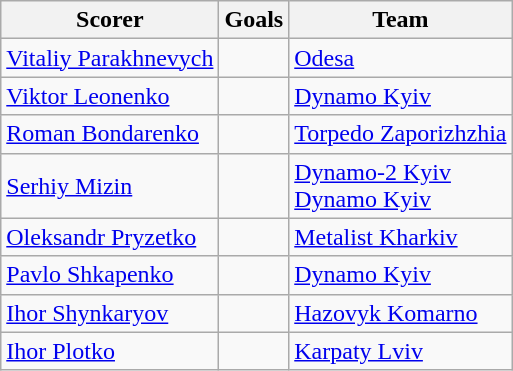<table class="wikitable">
<tr>
<th>Scorer</th>
<th>Goals</th>
<th>Team</th>
</tr>
<tr>
<td> <a href='#'>Vitaliy Parakhnevych</a></td>
<td></td>
<td><a href='#'>Odesa</a></td>
</tr>
<tr>
<td> <a href='#'>Viktor Leonenko</a></td>
<td></td>
<td><a href='#'>Dynamo Kyiv</a></td>
</tr>
<tr>
<td> <a href='#'>Roman Bondarenko</a></td>
<td></td>
<td><a href='#'>Torpedo Zaporizhzhia</a></td>
</tr>
<tr>
<td> <a href='#'>Serhiy Mizin</a></td>
<td></td>
<td><a href='#'>Dynamo-2 Kyiv</a> <br> <a href='#'>Dynamo Kyiv</a></td>
</tr>
<tr>
<td> <a href='#'>Oleksandr Pryzetko</a></td>
<td></td>
<td><a href='#'>Metalist Kharkiv</a></td>
</tr>
<tr>
<td> <a href='#'>Pavlo Shkapenko</a></td>
<td></td>
<td><a href='#'>Dynamo Kyiv</a></td>
</tr>
<tr>
<td> <a href='#'>Ihor Shynkaryov</a></td>
<td></td>
<td><a href='#'>Hazovyk Komarno</a></td>
</tr>
<tr>
<td> <a href='#'>Ihor Plotko</a></td>
<td></td>
<td><a href='#'>Karpaty Lviv</a></td>
</tr>
</table>
